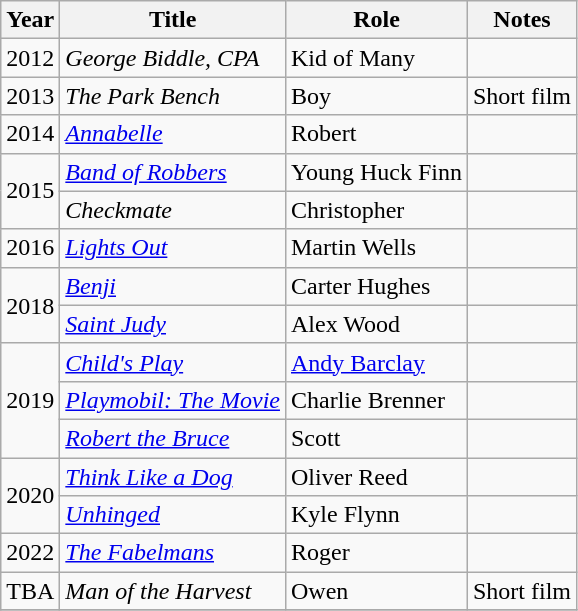<table class="wikitable sortable">
<tr>
<th>Year</th>
<th>Title</th>
<th>Role</th>
<th class="unsortable">Notes</th>
</tr>
<tr>
<td>2012</td>
<td><em>George Biddle, CPA</em></td>
<td>Kid of Many</td>
<td></td>
</tr>
<tr>
<td>2013</td>
<td><em>The Park Bench</em></td>
<td>Boy</td>
<td>Short film</td>
</tr>
<tr>
<td>2014</td>
<td><em><a href='#'>Annabelle</a></em></td>
<td>Robert</td>
<td></td>
</tr>
<tr>
<td rowspan=2>2015</td>
<td><em><a href='#'>Band of Robbers</a></em></td>
<td>Young Huck Finn</td>
<td></td>
</tr>
<tr>
<td><em>Checkmate</em></td>
<td>Christopher</td>
<td></td>
</tr>
<tr>
<td>2016</td>
<td><em><a href='#'>Lights Out</a></em></td>
<td>Martin Wells</td>
<td></td>
</tr>
<tr>
<td rowspan=2>2018</td>
<td><em><a href='#'>Benji</a></em></td>
<td>Carter Hughes</td>
<td></td>
</tr>
<tr>
<td><em><a href='#'>Saint Judy</a></em></td>
<td>Alex Wood</td>
<td></td>
</tr>
<tr>
<td rowspan=3>2019</td>
<td><em><a href='#'>Child's Play</a></em></td>
<td><a href='#'>Andy Barclay</a></td>
<td></td>
</tr>
<tr>
<td><em><a href='#'>Playmobil: The Movie</a></em></td>
<td>Charlie Brenner</td>
<td></td>
</tr>
<tr>
<td><em><a href='#'>Robert the Bruce</a></em></td>
<td>Scott</td>
<td></td>
</tr>
<tr>
<td rowspan=2>2020</td>
<td><em><a href='#'>Think Like a Dog</a></em></td>
<td>Oliver Reed</td>
<td></td>
</tr>
<tr>
<td><em><a href='#'>Unhinged</a></em></td>
<td>Kyle Flynn</td>
<td></td>
</tr>
<tr>
<td>2022</td>
<td><em><a href='#'>The Fabelmans</a></em></td>
<td>Roger</td>
<td></td>
</tr>
<tr>
<td>TBA</td>
<td><em>Man of the Harvest</em></td>
<td>Owen</td>
<td>Short film</td>
</tr>
<tr>
</tr>
</table>
